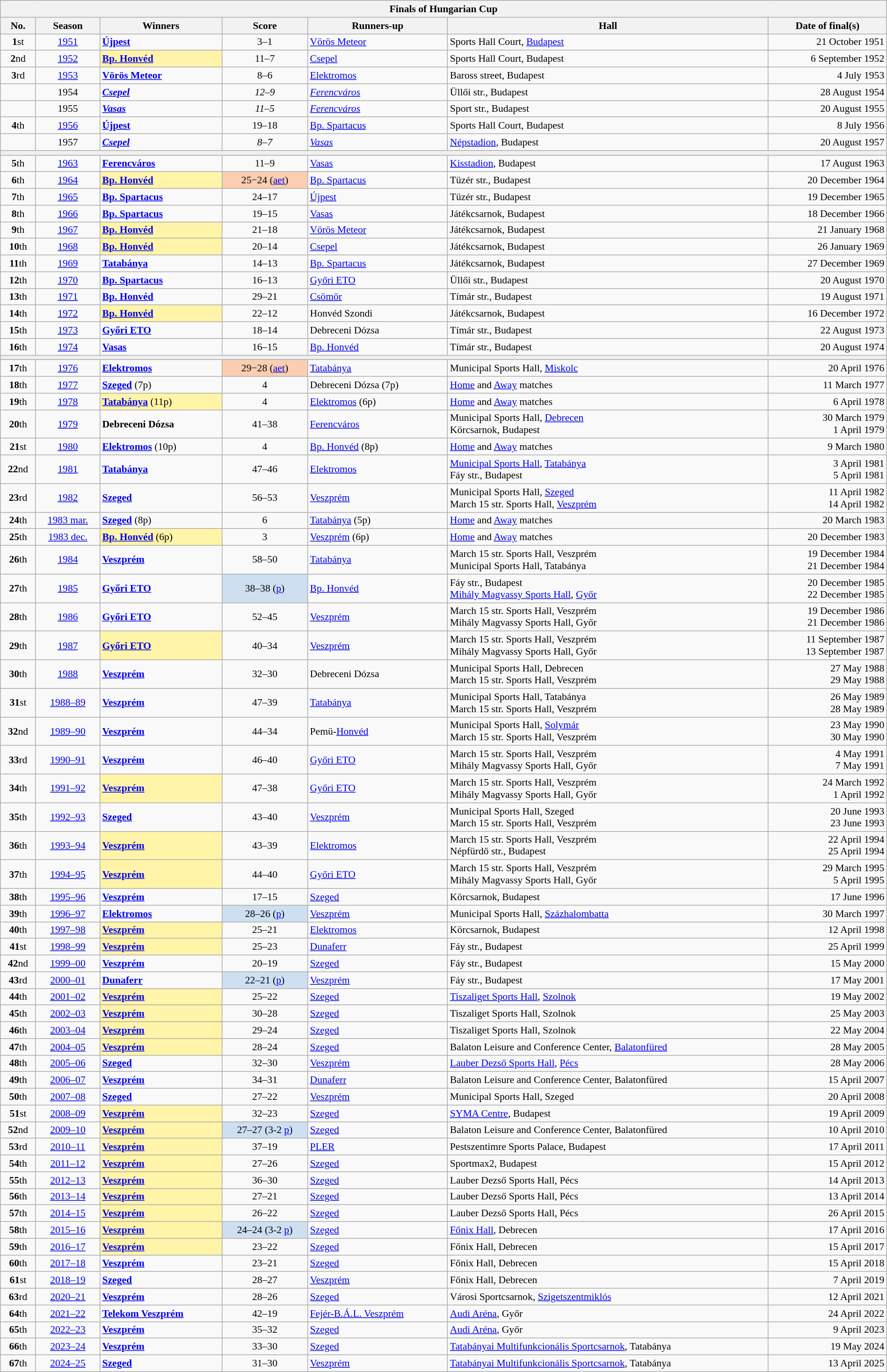<table class="wikitable mw-collapsible mw-collapsed" style="width:100%; font-size:90%;">
<tr>
<th colspan="7">Finals of Hungarian Cup</th>
</tr>
<tr>
<th>No.</th>
<th>Season</th>
<th> Winners</th>
<th>Score</th>
<th> Runners-up</th>
<th>Hall</th>
<th>Date of final(s)</th>
</tr>
<tr>
<td align="center"><strong>1</strong>st</td>
<td align="center"><a href='#'>1951</a></td>
<td><strong><a href='#'>Újpest</a></strong></td>
<td align="center">3–1</td>
<td><a href='#'>Vörös Meteor</a></td>
<td>Sports Hall Court, <a href='#'>Budapest</a></td>
<td align="right">21 October 1951</td>
</tr>
<tr>
<td align="center"><strong>2</strong>nd</td>
<td align="center"><a href='#'>1952</a></td>
<td style="background-color:#FFF4A7"><strong><a href='#'>Bp. Honvéd</a></strong></td>
<td align="center">11–7</td>
<td><a href='#'>Csepel</a></td>
<td>Sports Hall Court, Budapest</td>
<td align="right">6 September 1952</td>
</tr>
<tr>
<td align="center"><strong>3</strong>rd</td>
<td align="center"><a href='#'>1953</a></td>
<td><strong><a href='#'>Vörös Meteor</a></strong></td>
<td align="center">8–6</td>
<td><a href='#'>Elektromos</a></td>
<td>Baross street, Budapest</td>
<td align="right">4 July 1953</td>
</tr>
<tr>
<td align="center"></td>
<td align="center"><span>1954</span></td>
<td><strong><em><a href='#'>Csepel</a></em></strong></td>
<td align="center"><em>12–9</em></td>
<td><em><a href='#'>Ferencváros</a></em></td>
<td>Üllői str., Budapest</td>
<td align="right">28 August 1954</td>
</tr>
<tr>
<td align="center"></td>
<td align="center"><span>1955</span></td>
<td><strong><em><a href='#'>Vasas</a></em></strong></td>
<td align="center"><em>11–5</em></td>
<td><em><a href='#'>Ferencváros</a></em></td>
<td>Sport str., Budapest</td>
<td align="right">20 August 1955</td>
</tr>
<tr>
<td align="center"><strong>4</strong>th</td>
<td align="center"><a href='#'>1956</a></td>
<td><strong><a href='#'>Újpest</a></strong></td>
<td align="center">19–18</td>
<td><a href='#'>Bp. Spartacus</a></td>
<td>Sports Hall Court, Budapest</td>
<td align="right">8 July 1956</td>
</tr>
<tr>
<td align="center"></td>
<td align="center"><span>1957</span></td>
<td><strong><em><a href='#'>Csepel</a></em></strong></td>
<td align="center"><em>8–7</em></td>
<td><em><a href='#'>Vasas</a></em></td>
<td><a href='#'>Népstadion</a>, Budapest</td>
<td align="right">20 August 1957</td>
</tr>
<tr>
<td colspan=7 style=background:#efefef></td>
</tr>
<tr>
<td align="center"><strong>5</strong>th</td>
<td align="center"><a href='#'>1963</a></td>
<td><strong><a href='#'>Ferencváros</a></strong></td>
<td align="center">11–9</td>
<td><a href='#'>Vasas</a></td>
<td><a href='#'>Kisstadion</a>, Budapest</td>
<td align="right">17 August 1963</td>
</tr>
<tr>
<td align="center"><strong>6</strong>th</td>
<td align="center"><a href='#'>1964</a></td>
<td style="background-color:#FFF4A7"><strong><a href='#'>Bp. Honvéd</a></strong></td>
<td align=center style="background-color:#FBCEB1">25−24 (<a href='#'>aet</a>)</td>
<td><a href='#'>Bp. Spartacus</a></td>
<td>Tüzér str., Budapest</td>
<td align="right">20 December 1964</td>
</tr>
<tr>
<td align="center"><strong>7</strong>th</td>
<td align="center"><a href='#'>1965</a></td>
<td><strong><a href='#'>Bp. Spartacus</a></strong></td>
<td align="center">24–17</td>
<td><a href='#'>Újpest</a></td>
<td>Tüzér str., Budapest</td>
<td align="right">19 December 1965</td>
</tr>
<tr>
<td align="center"><strong>8</strong>th</td>
<td align="center"><a href='#'>1966</a></td>
<td><strong><a href='#'>Bp. Spartacus</a></strong></td>
<td align="center">19–15</td>
<td><a href='#'>Vasas</a></td>
<td>Játékcsarnok, Budapest</td>
<td align="right">18 December 1966</td>
</tr>
<tr>
<td align="center"><strong>9</strong>th</td>
<td align="center"><a href='#'>1967</a></td>
<td style="background-color:#FFF4A7"><strong><a href='#'>Bp. Honvéd</a></strong></td>
<td align="center">21–18</td>
<td><a href='#'>Vörös Meteor</a></td>
<td>Játékcsarnok, Budapest</td>
<td align="right">21 January 1968</td>
</tr>
<tr>
<td align="center"><strong>10</strong>th</td>
<td align="center"><a href='#'>1968</a></td>
<td style="background-color:#FFF4A7"><strong><a href='#'>Bp. Honvéd</a></strong></td>
<td align="center">20–14</td>
<td><a href='#'>Csepel</a></td>
<td>Játékcsarnok, Budapest</td>
<td align="right">26 January 1969</td>
</tr>
<tr>
<td align="center"><strong>11</strong>th</td>
<td align="center"><a href='#'>1969</a></td>
<td><strong><a href='#'>Tatabánya</a></strong></td>
<td align="center">14–13</td>
<td><a href='#'>Bp. Spartacus</a></td>
<td>Játékcsarnok, Budapest</td>
<td align="right">27 December 1969</td>
</tr>
<tr>
<td align="center"><strong>12</strong>th</td>
<td align="center"><a href='#'>1970</a></td>
<td><strong><a href='#'>Bp. Spartacus</a></strong></td>
<td align="center">16–13</td>
<td><a href='#'>Győri ETO</a></td>
<td>Üllői str., Budapest</td>
<td align="right">20 August 1970</td>
</tr>
<tr>
<td align="center"><strong>13</strong>th</td>
<td align="center"><a href='#'>1971</a></td>
<td><strong><a href='#'>Bp. Honvéd</a></strong></td>
<td align="center">29–21</td>
<td><a href='#'>Csömör</a></td>
<td>Tímár str., Budapest</td>
<td align="right">19 August 1971</td>
</tr>
<tr>
<td align="center"><strong>14</strong>th</td>
<td align="center"><a href='#'>1972</a></td>
<td style="background-color:#FFF4A7"><strong><a href='#'>Bp. Honvéd</a></strong></td>
<td align="center">22–12</td>
<td>Honvéd Szondi</td>
<td>Játékcsarnok, Budapest</td>
<td align="right">16 December 1972</td>
</tr>
<tr>
<td align="center"><strong>15</strong>th</td>
<td align="center"><a href='#'>1973</a></td>
<td><strong><a href='#'>Győri ETO</a></strong></td>
<td align="center">18–14</td>
<td>Debreceni Dózsa</td>
<td>Tímár str., Budapest</td>
<td align="right">22 August 1973</td>
</tr>
<tr>
<td align="center"><strong>16</strong>th</td>
<td align="center"><a href='#'>1974</a></td>
<td><strong><a href='#'>Vasas</a></strong></td>
<td align="center">16–15</td>
<td><a href='#'>Bp. Honvéd</a></td>
<td>Tímár str., Budapest</td>
<td align="right">20 August 1974</td>
</tr>
<tr>
<td colspan=7 style=background:#efefef></td>
</tr>
<tr>
<td align="center"><strong>17</strong>th</td>
<td align="center"><a href='#'>1976</a></td>
<td><strong><a href='#'>Elektromos</a></strong></td>
<td align=center style="background-color:#FBCEB1">29−28 (<a href='#'>aet</a>)</td>
<td><a href='#'>Tatabánya</a></td>
<td>Municipal Sports Hall, <a href='#'>Miskolc</a></td>
<td align="right">20 April 1976</td>
</tr>
<tr>
<td align="center"><strong>18</strong>th</td>
<td align="center"><a href='#'>1977</a></td>
<td><strong><a href='#'>Szeged</a></strong> (7p)</td>
<td align="center">4 </td>
<td>Debreceni Dózsa (7p)</td>
<td><a href='#'>Home</a> and <a href='#'>Away</a> matches</td>
<td align="right">11 March 1977</td>
</tr>
<tr>
<td align="center"><strong>19</strong>th</td>
<td align="center"><a href='#'>1978</a></td>
<td style="background-color:#FFF4A7"><strong><a href='#'>Tatabánya</a></strong> (11p)</td>
<td align="center">4 </td>
<td><a href='#'>Elektromos</a> (6p)</td>
<td><a href='#'>Home</a> and <a href='#'>Away</a> matches</td>
<td align="right">6 April 1978</td>
</tr>
<tr>
<td align="center"><strong>20</strong>th</td>
<td align="center"><a href='#'>1979</a></td>
<td><strong>Debreceni Dózsa</strong></td>
<td align="center">41–38<br></td>
<td><a href='#'>Ferencváros</a></td>
<td>Municipal Sports Hall, <a href='#'>Debrecen</a><br>Körcsarnok, Budapest</td>
<td align="right">30 March 1979<br>1 April 1979</td>
</tr>
<tr>
<td align="center"><strong>21</strong>st</td>
<td align="center"><a href='#'>1980</a></td>
<td><strong><a href='#'>Elektromos</a></strong> (10p)</td>
<td align="center">4 </td>
<td><a href='#'>Bp. Honvéd</a> (8p)</td>
<td><a href='#'>Home</a> and <a href='#'>Away</a> matches</td>
<td align="right">9 March 1980</td>
</tr>
<tr>
<td align="center"><strong>22</strong>nd</td>
<td align="center"><a href='#'>1981</a></td>
<td><strong><a href='#'>Tatabánya</a></strong></td>
<td align="center">47–46<br></td>
<td><a href='#'>Elektromos</a></td>
<td><a href='#'>Municipal Sports Hall</a>, <a href='#'>Tatabánya</a><br>Fáy str., Budapest</td>
<td align="right">3 April 1981<br>5 April 1981</td>
</tr>
<tr>
<td align="center"><strong>23</strong>rd</td>
<td align="center"><a href='#'>1982</a></td>
<td><strong><a href='#'>Szeged</a></strong></td>
<td align="center">56–53<br></td>
<td><a href='#'>Veszprém</a></td>
<td>Municipal Sports Hall, <a href='#'>Szeged</a><br>March 15 str. Sports Hall, <a href='#'>Veszprém</a></td>
<td align="right">11 April 1982<br>14 April 1982</td>
</tr>
<tr>
<td align="center"><strong>24</strong>th</td>
<td align="center"><a href='#'>1983 mar.</a></td>
<td><strong><a href='#'>Szeged</a></strong> (8p)</td>
<td align="center">6 </td>
<td><a href='#'>Tatabánya</a> (5p)</td>
<td><a href='#'>Home</a> and <a href='#'>Away</a> matches</td>
<td align="right">20 March 1983</td>
</tr>
<tr>
<td align="center"><strong>25</strong>th</td>
<td align="center"><a href='#'>1983 dec.</a></td>
<td style="background-color:#FFF4A7"><strong><a href='#'>Bp. Honvéd</a></strong> (6p)</td>
<td align="center">3 </td>
<td><a href='#'>Veszprém</a> (6p)</td>
<td><a href='#'>Home</a> and <a href='#'>Away</a> matches</td>
<td align="right">20 December 1983</td>
</tr>
<tr>
<td align="center"><strong>26</strong>th</td>
<td align="center"><a href='#'>1984</a></td>
<td><strong><a href='#'>Veszprém</a></strong></td>
<td align="center">58–50<br></td>
<td><a href='#'>Tatabánya</a></td>
<td>March 15 str. Sports Hall, Veszprém<br>Municipal Sports Hall, Tatabánya</td>
<td align="right">19 December 1984<br>21 December 1984</td>
</tr>
<tr>
<td align="center"><strong>27</strong>th</td>
<td align="center"><a href='#'>1985</a></td>
<td><strong><a href='#'>Győri ETO</a></strong></td>
<td align=center style="background-color:#CEDFF2">38–38 (<a href='#'>p</a>)<br></td>
<td><a href='#'>Bp. Honvéd</a></td>
<td>Fáy str., Budapest<br><a href='#'>Mihály Magvassy Sports Hall</a>, <a href='#'>Győr</a></td>
<td align="right">20 December 1985<br>22 December 1985</td>
</tr>
<tr>
<td align="center"><strong>28</strong>th</td>
<td align="center"><a href='#'>1986</a></td>
<td><strong><a href='#'>Győri ETO</a></strong></td>
<td align="center">52–45<br></td>
<td><a href='#'>Veszprém</a></td>
<td>March 15 str. Sports Hall, Veszprém<br>Mihály Magvassy Sports Hall, Győr</td>
<td align="right">19 December 1986<br>21 December 1986</td>
</tr>
<tr>
<td align="center"><strong>29</strong>th</td>
<td align="center"><a href='#'>1987</a></td>
<td style="background-color:#FFF4A7"><strong><a href='#'>Győri ETO</a></strong></td>
<td align="center">40–34<br></td>
<td><a href='#'>Veszprém</a></td>
<td>March 15 str. Sports Hall, Veszprém<br>Mihály Magvassy Sports Hall, Győr</td>
<td align="right">11 September 1987<br>13 September 1987</td>
</tr>
<tr>
<td align="center"><strong>30</strong>th</td>
<td align="center"><a href='#'>1988</a></td>
<td><strong><a href='#'>Veszprém</a></strong></td>
<td align="center">32–30<br></td>
<td>Debreceni Dózsa</td>
<td>Municipal Sports Hall, Debrecen<br>March 15 str. Sports Hall, Veszprém</td>
<td align="right">27 May 1988<br>29 May 1988</td>
</tr>
<tr>
<td align="center"><strong>31</strong>st</td>
<td align="center"><a href='#'>1988–89</a></td>
<td><strong><a href='#'>Veszprém</a></strong></td>
<td align="center">47–39<br></td>
<td><a href='#'>Tatabánya</a></td>
<td>Municipal Sports Hall, Tatabánya<br>March 15 str. Sports Hall, Veszprém</td>
<td align="right">26 May 1989<br>28 May 1989</td>
</tr>
<tr>
<td align="center"><strong>32</strong>nd</td>
<td align="center"><a href='#'>1989–90</a></td>
<td><strong><a href='#'>Veszprém</a></strong></td>
<td align="center">44–34<br></td>
<td>Pemü-<a href='#'>Honvéd</a></td>
<td>Municipal Sports Hall, <a href='#'>Solymár</a><br>March 15 str. Sports Hall, Veszprém</td>
<td align="right">23 May 1990<br>30 May 1990</td>
</tr>
<tr>
<td align="center"><strong>33</strong>rd</td>
<td align="center"><a href='#'>1990–91</a></td>
<td><strong><a href='#'>Veszprém</a></strong></td>
<td align="center">46–40<br></td>
<td><a href='#'>Győri ETO</a></td>
<td>March 15 str. Sports Hall, Veszprém<br>Mihály Magvassy Sports Hall, Győr</td>
<td align="right">4 May 1991<br>7 May 1991</td>
</tr>
<tr>
<td align="center"><strong>34</strong>th</td>
<td align="center"><a href='#'>1991–92</a></td>
<td style="background-color:#FFF4A7"><strong><a href='#'>Veszprém</a></strong></td>
<td align="center">47–38<br></td>
<td><a href='#'>Győri ETO</a></td>
<td>March 15 str. Sports Hall, Veszprém<br>Mihály Magvassy Sports Hall, Győr</td>
<td align="right">24 March 1992<br>1 April 1992</td>
</tr>
<tr>
<td align="center"><strong>35</strong>th</td>
<td align="center"><a href='#'>1992–93</a></td>
<td><strong><a href='#'>Szeged</a></strong></td>
<td align="center">43–40<br></td>
<td><a href='#'>Veszprém</a></td>
<td>Municipal Sports Hall, Szeged<br>March 15 str. Sports Hall, Veszprém</td>
<td align="right">20 June 1993<br>23 June 1993</td>
</tr>
<tr>
<td align="center"><strong>36</strong>th</td>
<td align="center"><a href='#'>1993–94</a></td>
<td style="background-color:#FFF4A7"><strong><a href='#'>Veszprém</a></strong></td>
<td align="center">43–39<br></td>
<td><a href='#'>Elektromos</a></td>
<td>March 15 str. Sports Hall, Veszprém<br>Népfürdő str., Budapest</td>
<td align="right">22 April 1994<br>25 April 1994</td>
</tr>
<tr>
<td align="center"><strong>37</strong>th</td>
<td align="center"><a href='#'>1994–95</a></td>
<td style="background-color:#FFF4A7"><strong><a href='#'>Veszprém</a></strong></td>
<td align="center">44–40<br></td>
<td><a href='#'>Győri ETO</a></td>
<td>March 15 str. Sports Hall, Veszprém<br>Mihály Magvassy Sports Hall, Győr</td>
<td align="right">29 March 1995<br>5 April 1995</td>
</tr>
<tr>
<td align="center"><strong>38</strong>th</td>
<td align="center"><a href='#'>1995–96</a></td>
<td><strong><a href='#'>Veszprém</a></strong></td>
<td align="center">17–15</td>
<td><a href='#'>Szeged</a></td>
<td>Körcsarnok, Budapest</td>
<td align="right">17 June 1996</td>
</tr>
<tr>
<td align="center"><strong>39</strong>th</td>
<td align="center"><a href='#'>1996–97</a></td>
<td><strong><a href='#'>Elektromos</a></strong></td>
<td align=center style="background-color:#CEDFF2">28–26 (<a href='#'>p</a>)</td>
<td><a href='#'>Veszprém</a></td>
<td>Municipal Sports Hall, <a href='#'>Százhalombatta</a></td>
<td align="right">30 March 1997</td>
</tr>
<tr>
<td align="center"><strong>40</strong>th</td>
<td align="center"><a href='#'>1997–98</a></td>
<td style="background-color:#FFF4A7"><strong><a href='#'>Veszprém</a></strong></td>
<td align="center">25–21</td>
<td><a href='#'>Elektromos</a></td>
<td>Körcsarnok, Budapest</td>
<td align="right">12 April 1998</td>
</tr>
<tr>
<td align="center"><strong>41</strong>st</td>
<td align="center"><a href='#'>1998–99</a></td>
<td style="background-color:#FFF4A7"><strong><a href='#'>Veszprém</a></strong></td>
<td align="center">25–23</td>
<td><a href='#'>Dunaferr</a></td>
<td>Fáy str., Budapest</td>
<td align="right">25 April 1999</td>
</tr>
<tr>
<td align="center"><strong>42</strong>nd</td>
<td align="center"><a href='#'>1999–00</a></td>
<td><strong><a href='#'>Veszprém</a></strong></td>
<td align="center">20–19</td>
<td><a href='#'>Szeged</a></td>
<td>Fáy str., Budapest</td>
<td align="right">15 May 2000</td>
</tr>
<tr>
<td align="center"><strong>43</strong>rd</td>
<td align="center"><a href='#'>2000–01</a></td>
<td><strong><a href='#'>Dunaferr</a></strong></td>
<td align=center style="background-color:#CEDFF2">22–21 (<a href='#'>p</a>)</td>
<td><a href='#'>Veszprém</a></td>
<td>Fáy str., Budapest</td>
<td align="right">17 May 2001</td>
</tr>
<tr>
<td align="center"><strong>44</strong>th</td>
<td align="center"><a href='#'>2001–02</a></td>
<td style="background-color:#FFF4A7"><strong><a href='#'>Veszprém</a></strong></td>
<td align="center">25–22</td>
<td><a href='#'>Szeged</a></td>
<td><a href='#'>Tiszaliget Sports Hall</a>, <a href='#'>Szolnok</a></td>
<td align="right">19 May 2002</td>
</tr>
<tr>
<td align="center"><strong>45</strong>th</td>
<td align="center"><a href='#'>2002–03</a></td>
<td style="background-color:#FFF4A7"><strong><a href='#'>Veszprém</a></strong></td>
<td align="center">30–28</td>
<td><a href='#'>Szeged</a></td>
<td>Tiszaliget Sports Hall, Szolnok</td>
<td align="right">25 May 2003</td>
</tr>
<tr>
<td align="center"><strong>46</strong>th</td>
<td align="center"><a href='#'>2003–04</a></td>
<td style="background-color:#FFF4A7"><strong><a href='#'>Veszprém</a></strong></td>
<td align="center">29–24</td>
<td><a href='#'>Szeged</a></td>
<td>Tiszaliget Sports Hall, Szolnok</td>
<td align="right">22 May 2004</td>
</tr>
<tr>
<td align="center"><strong>47</strong>th</td>
<td align="center"><a href='#'>2004–05</a></td>
<td style="background-color:#FFF4A7"><strong><a href='#'>Veszprém</a></strong></td>
<td align="center">28–24</td>
<td><a href='#'>Szeged</a></td>
<td>Balaton Leisure and Conference Center, <a href='#'>Balatonfüred</a></td>
<td align="right">28 May 2005</td>
</tr>
<tr>
<td align="center"><strong>48</strong>th</td>
<td align="center"><a href='#'>2005–06</a></td>
<td><strong><a href='#'>Szeged</a></strong></td>
<td align="center">32–30</td>
<td><a href='#'>Veszprém</a></td>
<td><a href='#'>Lauber Dezső Sports Hall</a>, <a href='#'>Pécs</a></td>
<td align="right">28 May 2006</td>
</tr>
<tr>
<td align="center"><strong>49</strong>th</td>
<td align="center"><a href='#'>2006–07</a></td>
<td><strong><a href='#'>Veszprém</a></strong></td>
<td align="center">34–31</td>
<td><a href='#'>Dunaferr</a></td>
<td>Balaton Leisure and Conference Center, Balatonfüred</td>
<td align="right">15 April 2007</td>
</tr>
<tr>
<td align="center"><strong>50</strong>th</td>
<td align="center"><a href='#'>2007–08</a></td>
<td><strong><a href='#'>Szeged</a></strong></td>
<td align="center">27–22</td>
<td><a href='#'>Veszprém</a></td>
<td>Municipal Sports Hall, Szeged</td>
<td align="right">20 April 2008</td>
</tr>
<tr>
<td align="center"><strong>51</strong>st</td>
<td align="center"><a href='#'>2008–09</a></td>
<td style="background-color:#FFF4A7"><strong><a href='#'>Veszprém</a></strong></td>
<td align="center">32–23</td>
<td><a href='#'>Szeged</a></td>
<td><a href='#'>SYMA Centre</a>, Budapest</td>
<td align="right">19 April 2009</td>
</tr>
<tr>
<td align="center"><strong>52</strong>nd</td>
<td align="center"><a href='#'>2009–10</a></td>
<td style="background-color:#FFF4A7"><strong><a href='#'>Veszprém</a></strong></td>
<td align=center style="background-color:#CEDFF2">27–27 (3-2 <a href='#'>p</a>)</td>
<td><a href='#'>Szeged</a></td>
<td>Balaton Leisure and Conference Center, Balatonfüred</td>
<td align="right">10 April 2010</td>
</tr>
<tr>
<td align="center"><strong>53</strong>rd</td>
<td align="center"><a href='#'>2010–11</a></td>
<td style="background-color:#FFF4A7"><strong><a href='#'>Veszprém</a></strong></td>
<td align="center">37–19</td>
<td><a href='#'>PLER</a></td>
<td>Pestszentimre Sports Palace, Budapest</td>
<td align="right">17 April 2011</td>
</tr>
<tr>
<td align="center"><strong>54</strong>th</td>
<td align="center"><a href='#'>2011–12</a></td>
<td style="background-color:#FFF4A7"><strong><a href='#'>Veszprém</a></strong></td>
<td align="center">27–26</td>
<td><a href='#'>Szeged</a></td>
<td>Sportmax2, Budapest</td>
<td align="right">15 April 2012</td>
</tr>
<tr>
<td align="center"><strong>55</strong>th</td>
<td align="center"><a href='#'>2012–13</a></td>
<td style="background-color:#FFF4A7"><strong><a href='#'>Veszprém</a></strong></td>
<td align="center">36–30</td>
<td><a href='#'>Szeged</a></td>
<td>Lauber Dezső Sports Hall, Pécs</td>
<td align="right">14 April 2013</td>
</tr>
<tr>
<td align="center"><strong>56</strong>th</td>
<td align="center"><a href='#'>2013–14</a></td>
<td style="background-color:#FFF4A7"><strong><a href='#'>Veszprém</a></strong></td>
<td align="center">27–21</td>
<td><a href='#'>Szeged</a></td>
<td>Lauber Dezső Sports Hall, Pécs</td>
<td align="right">13 April 2014</td>
</tr>
<tr>
<td align="center"><strong>57</strong>th</td>
<td align="center"><a href='#'>2014–15</a></td>
<td style="background-color:#FFF4A7"><strong><a href='#'>Veszprém</a></strong></td>
<td align="center">26–22</td>
<td><a href='#'>Szeged</a></td>
<td>Lauber Dezső Sports Hall, Pécs</td>
<td align="right">26 April 2015</td>
</tr>
<tr>
<td align="center"><strong>58</strong>th</td>
<td align="center"><a href='#'>2015–16</a></td>
<td style="background-color:#FFF4A7"><strong><a href='#'>Veszprém</a></strong></td>
<td align=center style="background-color:#CEDFF2">24–24 (3-2 <a href='#'>p</a>)</td>
<td><a href='#'>Szeged</a></td>
<td><a href='#'>Főnix Hall</a>, Debrecen</td>
<td align="right">17 April 2016</td>
</tr>
<tr>
<td align="center"><strong>59</strong>th</td>
<td align="center"><a href='#'>2016–17</a></td>
<td style="background-color:#FFF4A7"><strong><a href='#'>Veszprém</a></strong></td>
<td align="center">23–22</td>
<td><a href='#'>Szeged</a></td>
<td>Főnix Hall, Debrecen</td>
<td align="right">15 April 2017</td>
</tr>
<tr>
<td align="center"><strong>60</strong>th</td>
<td align="center"><a href='#'>2017–18</a></td>
<td><strong><a href='#'>Veszprém</a></strong></td>
<td align="center">23–21</td>
<td><a href='#'>Szeged</a></td>
<td>Főnix Hall, Debrecen</td>
<td align="right">15 April 2018</td>
</tr>
<tr>
<td align="center"><strong>61</strong>st</td>
<td align="center"><a href='#'>2018–19</a></td>
<td><strong><a href='#'>Szeged</a></strong></td>
<td align="center">28–27</td>
<td><a href='#'>Veszprém</a></td>
<td>Főnix Hall, Debrecen</td>
<td align="right">7 April 2019</td>
</tr>
<tr>
<td align="center"><strong>63</strong>rd</td>
<td align="center"><a href='#'>2020–21</a></td>
<td><strong><a href='#'>Veszprém</a></strong></td>
<td align="center">28–26</td>
<td><a href='#'>Szeged</a></td>
<td>Városi Sportcsarnok, <a href='#'>Szigetszentmiklós</a></td>
<td align="right">12 April 2021</td>
</tr>
<tr>
<td align="center"><strong>64</strong>th</td>
<td align="center"><a href='#'>2021–22</a></td>
<td><strong><a href='#'>Telekom Veszprém</a></strong></td>
<td align="center">42–19</td>
<td><a href='#'>Fejér-B.Á.L. Veszprém</a></td>
<td><a href='#'>Audi Aréna</a>, Győr</td>
<td align="right">24 April 2022</td>
</tr>
<tr>
<td align="center"><strong>65</strong>th</td>
<td align="center"><a href='#'>2022–23</a></td>
<td><strong><a href='#'>Veszprém</a></strong></td>
<td align="center">35–32</td>
<td><a href='#'>Szeged</a></td>
<td><a href='#'>Audi Aréna</a>, Győr</td>
<td align="right">9 April 2023</td>
</tr>
<tr>
<td align="center"><strong>66</strong>th</td>
<td align="center"><a href='#'>2023–24</a></td>
<td><strong><a href='#'>Veszprém</a></strong></td>
<td align="center">33–30</td>
<td><a href='#'>Szeged</a></td>
<td><a href='#'>Tatabányai Multifunkcionális Sportcsarnok</a>, Tatabánya</td>
<td align="right">19 May 2024</td>
</tr>
<tr>
<td align="center"><strong>67</strong>th</td>
<td align="center"><a href='#'>2024–25</a></td>
<td><strong><a href='#'>Szeged</a></strong></td>
<td align="center">31–30</td>
<td><a href='#'>Veszprém</a></td>
<td><a href='#'>Tatabányai Multifunkcionális Sportcsarnok</a>, Tatabánya</td>
<td align="right">13 April 2025</td>
</tr>
</table>
